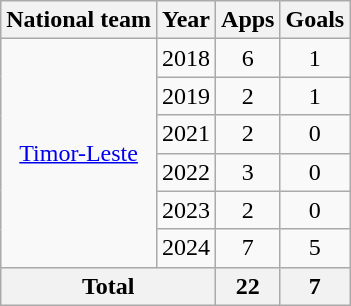<table class="wikitable" style="text-align:center">
<tr>
<th>National team</th>
<th>Year</th>
<th>Apps</th>
<th>Goals</th>
</tr>
<tr>
<td rowspan="6"><a href='#'>Timor-Leste</a></td>
<td>2018</td>
<td>6</td>
<td>1</td>
</tr>
<tr>
<td>2019</td>
<td>2</td>
<td>1</td>
</tr>
<tr>
<td>2021</td>
<td>2</td>
<td>0</td>
</tr>
<tr>
<td>2022</td>
<td>3</td>
<td>0</td>
</tr>
<tr>
<td>2023</td>
<td>2</td>
<td>0</td>
</tr>
<tr>
<td>2024</td>
<td>7</td>
<td>5</td>
</tr>
<tr>
<th colspan="2">Total</th>
<th>22</th>
<th>7</th>
</tr>
</table>
